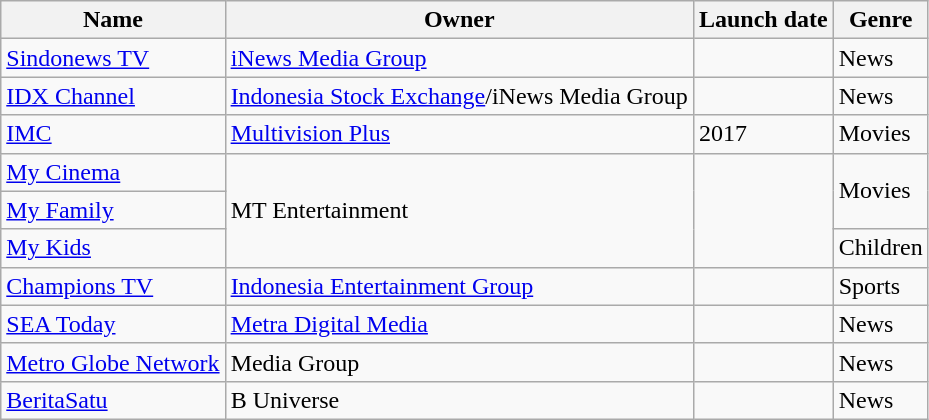<table class="wikitable sortable">
<tr>
<th>Name</th>
<th>Owner</th>
<th>Launch date</th>
<th>Genre</th>
</tr>
<tr>
<td><a href='#'>Sindonews TV</a></td>
<td><a href='#'>iNews Media Group</a></td>
<td></td>
<td>News</td>
</tr>
<tr>
<td><a href='#'>IDX Channel</a></td>
<td><a href='#'>Indonesia Stock Exchange</a>/iNews Media Group</td>
<td></td>
<td>News</td>
</tr>
<tr>
<td><a href='#'>IMC</a></td>
<td><a href='#'>Multivision Plus</a></td>
<td>2017</td>
<td>Movies</td>
</tr>
<tr>
<td><a href='#'>My Cinema</a></td>
<td rowspan="3">MT Entertainment</td>
<td rowspan="3"></td>
<td rowspan="2">Movies</td>
</tr>
<tr>
<td><a href='#'>My Family</a></td>
</tr>
<tr>
<td><a href='#'>My Kids</a></td>
<td>Children</td>
</tr>
<tr>
<td><a href='#'>Champions TV</a></td>
<td><a href='#'>Indonesia Entertainment Group</a></td>
<td></td>
<td>Sports</td>
</tr>
<tr>
<td><a href='#'>SEA Today</a></td>
<td><a href='#'>Metra Digital Media</a></td>
<td></td>
<td>News</td>
</tr>
<tr>
<td><a href='#'>Metro Globe Network</a></td>
<td>Media Group</td>
<td></td>
<td>News</td>
</tr>
<tr>
<td><a href='#'>BeritaSatu</a></td>
<td>B Universe</td>
<td></td>
<td>News</td>
</tr>
</table>
